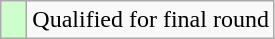<table class="wikitable">
<tr>
<td style="width:10px; background:#cfc"></td>
<td>Qualified for final round</td>
</tr>
</table>
